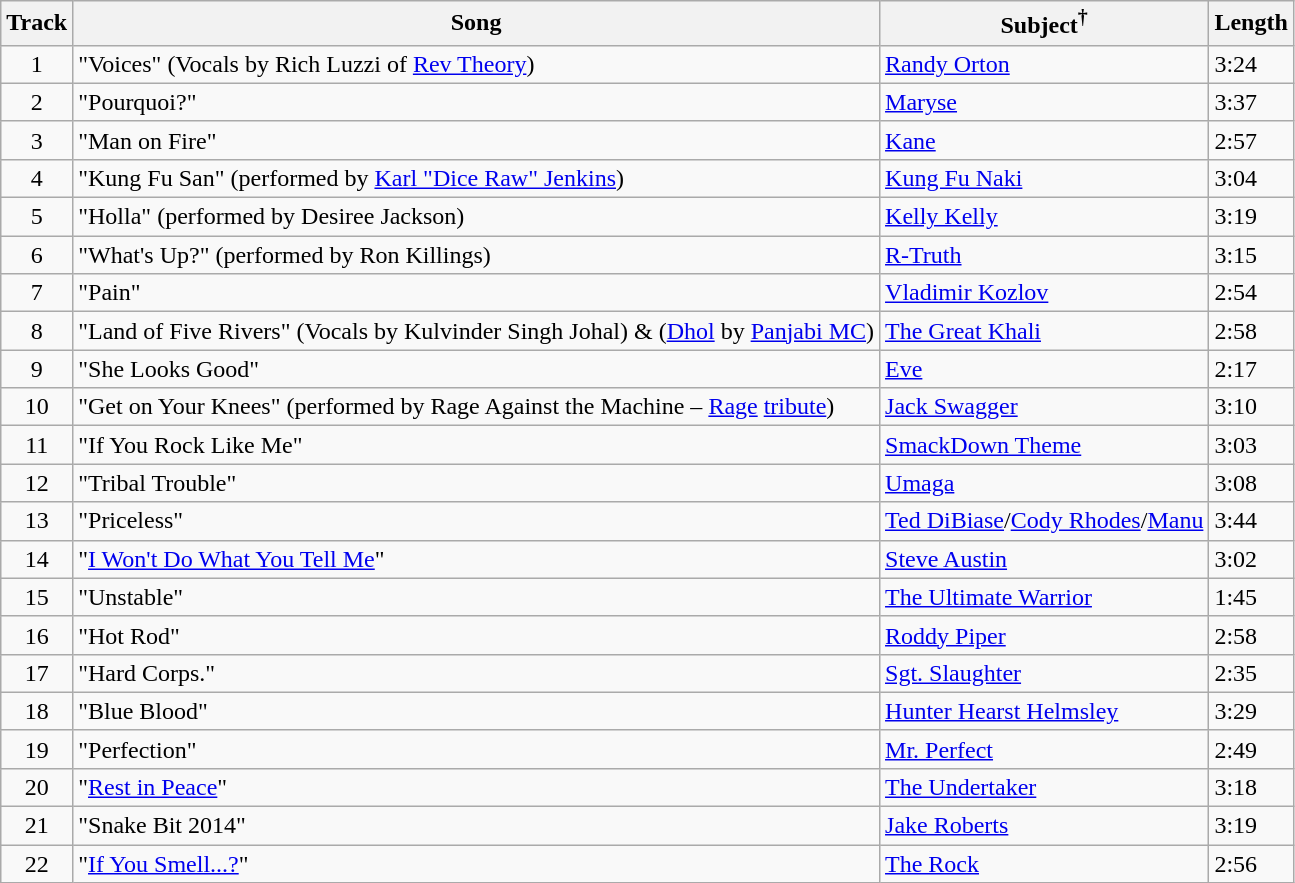<table class="wikitable">
<tr>
<th>Track</th>
<th>Song</th>
<th>Subject<sup>†</sup></th>
<th>Length</th>
</tr>
<tr>
<td align=center>1</td>
<td>"Voices" (Vocals by Rich Luzzi of <a href='#'>Rev Theory</a>)</td>
<td><a href='#'>Randy Orton</a></td>
<td>3:24</td>
</tr>
<tr>
<td align=center>2</td>
<td>"Pourquoi?"</td>
<td><a href='#'>Maryse</a></td>
<td>3:37</td>
</tr>
<tr>
<td align=center>3</td>
<td>"Man on Fire"</td>
<td><a href='#'>Kane</a></td>
<td>2:57</td>
</tr>
<tr>
<td align=center>4</td>
<td>"Kung Fu San" (performed by <a href='#'>Karl "Dice Raw" Jenkins</a>)</td>
<td><a href='#'>Kung Fu Naki</a></td>
<td>3:04</td>
</tr>
<tr>
<td align=center>5</td>
<td>"Holla" (performed by Desiree Jackson)</td>
<td><a href='#'>Kelly Kelly</a></td>
<td>3:19</td>
</tr>
<tr>
<td align=center>6</td>
<td>"What's Up?" (performed by Ron Killings)</td>
<td><a href='#'>R-Truth</a></td>
<td>3:15</td>
</tr>
<tr>
<td align=center>7</td>
<td>"Pain"</td>
<td><a href='#'>Vladimir Kozlov</a></td>
<td>2:54</td>
</tr>
<tr>
<td align=center>8</td>
<td>"Land of Five Rivers" (Vocals by Kulvinder Singh Johal) & (<a href='#'>Dhol</a> by <a href='#'>Panjabi MC</a>)</td>
<td><a href='#'>The Great Khali</a></td>
<td>2:58</td>
</tr>
<tr>
<td align=center>9</td>
<td>"She Looks Good"</td>
<td><a href='#'>Eve</a></td>
<td>2:17</td>
</tr>
<tr>
<td align=center>10</td>
<td>"Get on Your Knees" (performed by Rage Against the Machine – <a href='#'>Rage</a> <a href='#'>tribute</a>)</td>
<td><a href='#'>Jack Swagger</a></td>
<td>3:10</td>
</tr>
<tr>
<td align=center>11</td>
<td>"If You Rock Like Me"</td>
<td><a href='#'>SmackDown Theme</a></td>
<td>3:03</td>
</tr>
<tr>
<td align=center>12</td>
<td>"Tribal Trouble"</td>
<td><a href='#'>Umaga</a></td>
<td>3:08</td>
</tr>
<tr>
<td align=center>13</td>
<td>"Priceless"</td>
<td><a href='#'>Ted DiBiase</a>/<a href='#'>Cody Rhodes</a>/<a href='#'>Manu</a></td>
<td>3:44</td>
</tr>
<tr>
<td align=center>14</td>
<td>"<a href='#'>I Won't Do What You Tell Me</a>"</td>
<td><a href='#'>Steve Austin</a></td>
<td>3:02</td>
</tr>
<tr>
<td align=center>15</td>
<td>"Unstable"</td>
<td><a href='#'>The Ultimate Warrior</a></td>
<td>1:45</td>
</tr>
<tr>
<td align=center>16</td>
<td>"Hot Rod"</td>
<td><a href='#'>Roddy Piper</a></td>
<td>2:58</td>
</tr>
<tr>
<td align=center>17</td>
<td>"Hard Corps."</td>
<td><a href='#'>Sgt. Slaughter</a></td>
<td>2:35</td>
</tr>
<tr>
<td align=center>18</td>
<td>"Blue Blood"</td>
<td><a href='#'>Hunter Hearst Helmsley</a></td>
<td>3:29</td>
</tr>
<tr>
<td align=center>19</td>
<td>"Perfection"</td>
<td><a href='#'>Mr. Perfect</a></td>
<td>2:49</td>
</tr>
<tr>
<td align=center>20</td>
<td>"<a href='#'>Rest in Peace</a>"</td>
<td><a href='#'>The Undertaker</a></td>
<td>3:18</td>
</tr>
<tr>
<td align=center>21</td>
<td>"Snake Bit 2014"</td>
<td><a href='#'>Jake Roberts</a></td>
<td>3:19</td>
</tr>
<tr>
<td align=center>22</td>
<td>"<a href='#'>If You Smell...?</a>"</td>
<td><a href='#'>The Rock</a></td>
<td>2:56</td>
</tr>
</table>
